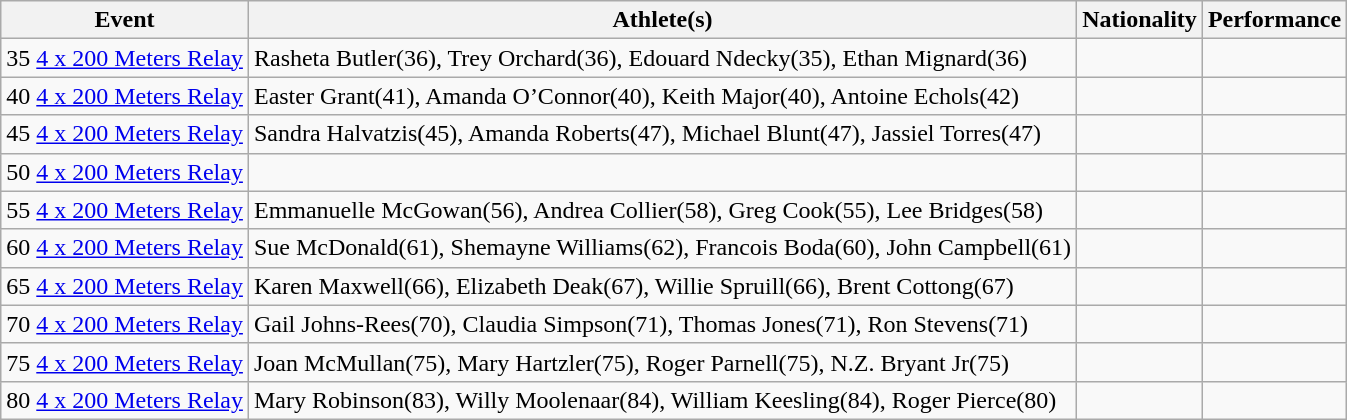<table class="wikitable">
<tr>
<th>Event</th>
<th>Athlete(s)</th>
<th>Nationality</th>
<th>Performance</th>
</tr>
<tr>
<td>35 <a href='#'>4 x 200 Meters Relay</a></td>
<td>Rasheta Butler(36), Trey Orchard(36), Edouard Ndecky(35), Ethan Mignard(36)</td>
<td></td>
<td></td>
</tr>
<tr>
<td>40 <a href='#'>4 x 200 Meters Relay</a></td>
<td>Easter Grant(41), Amanda O’Connor(40), Keith Major(40), Antoine Echols(42)</td>
<td></td>
<td></td>
</tr>
<tr>
<td>45 <a href='#'>4 x 200 Meters Relay</a></td>
<td>Sandra Halvatzis(45), Amanda Roberts(47), Michael Blunt(47), Jassiel Torres(47)</td>
<td></td>
<td></td>
</tr>
<tr>
<td>50 <a href='#'>4 x 200 Meters Relay</a></td>
<td></td>
<td></td>
<td></td>
</tr>
<tr>
<td>55 <a href='#'>4 x 200 Meters Relay</a></td>
<td>Emmanuelle McGowan(56), Andrea Collier(58), Greg Cook(55), Lee Bridges(58)</td>
<td></td>
<td></td>
</tr>
<tr>
<td>60 <a href='#'>4 x 200 Meters Relay</a></td>
<td>Sue McDonald(61), Shemayne Williams(62), Francois Boda(60), John Campbell(61)</td>
<td></td>
<td></td>
</tr>
<tr>
<td>65 <a href='#'>4 x 200 Meters Relay</a></td>
<td>Karen Maxwell(66), Elizabeth Deak(67), Willie Spruill(66), Brent Cottong(67)</td>
<td></td>
<td></td>
</tr>
<tr>
<td>70 <a href='#'>4 x 200 Meters Relay</a></td>
<td>Gail Johns-Rees(70), Claudia Simpson(71), Thomas Jones(71), Ron Stevens(71)</td>
<td></td>
<td></td>
</tr>
<tr>
<td>75 <a href='#'>4 x 200 Meters Relay</a></td>
<td>Joan McMullan(75), Mary Hartzler(75), Roger Parnell(75), N.Z. Bryant Jr(75)</td>
<td></td>
<td></td>
</tr>
<tr>
<td>80 <a href='#'>4 x 200 Meters Relay</a></td>
<td>Mary Robinson(83), Willy Moolenaar(84), William Keesling(84), Roger Pierce(80)</td>
<td></td>
<td></td>
</tr>
</table>
